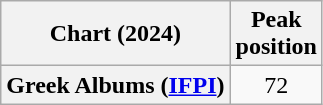<table class="wikitable sortable plainrowheaders" style="text-align:center">
<tr>
<th scope="col">Chart (2024)</th>
<th scope="col">Peak<br>position</th>
</tr>
<tr>
<th scope="row">Greek Albums (<a href='#'>IFPI</a>)</th>
<td align="center">72</td>
</tr>
</table>
